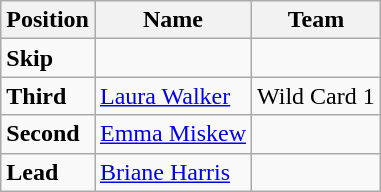<table class="wikitable">
<tr>
<th><strong>Position</strong></th>
<th><strong>Name</strong></th>
<th><strong>Team</strong></th>
</tr>
<tr>
<td><strong>Skip</strong></td>
<td></td>
<td></td>
</tr>
<tr>
<td><strong>Third</strong></td>
<td><a href='#'>Laura Walker</a></td>
<td> Wild Card 1</td>
</tr>
<tr>
<td><strong>Second</strong></td>
<td><a href='#'>Emma Miskew</a></td>
<td></td>
</tr>
<tr>
<td><strong>Lead</strong></td>
<td><a href='#'>Briane Harris</a></td>
<td></td>
</tr>
</table>
